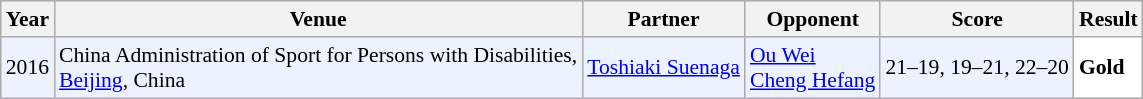<table class="sortable wikitable" style="font-size: 90%;">
<tr>
<th>Year</th>
<th>Venue</th>
<th>Partner</th>
<th>Opponent</th>
<th>Score</th>
<th>Result</th>
</tr>
<tr style="background:#ECF2FF">
<td align="center">2016</td>
<td align="left">China Administration of Sport for Persons with Disabilities,<br><a href='#'>Beijing</a>, China</td>
<td> <a href='#'>Toshiaki Suenaga</a></td>
<td align="left"> <a href='#'>Ou Wei</a><br>  <a href='#'>Cheng Hefang</a></td>
<td align="left">21–19, 19–21, 22–20</td>
<td style="text-align:left; background:white"> <strong>Gold</strong></td>
</tr>
</table>
